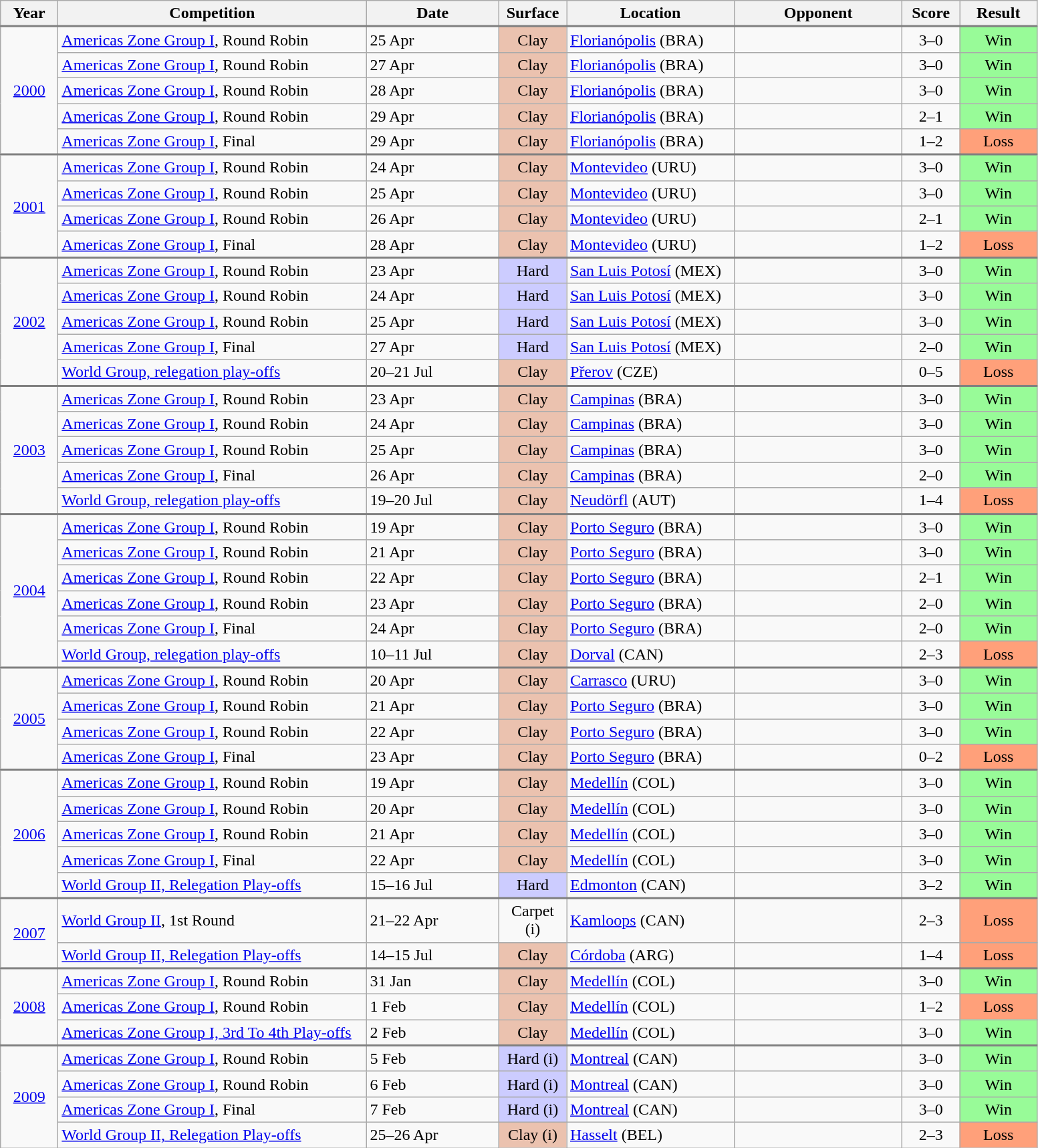<table class="wikitable collapsible collapsed">
<tr>
<th style="width:50px;">Year</th>
<th style="width:300px;">Competition</th>
<th style="width:125px;">Date</th>
<th style="width:60px;">Surface</th>
<th style="width:160px;">Location</th>
<th style="width:160px;">Opponent</th>
<th style="width:50px;">Score</th>
<th style="width:70px;">Result</th>
</tr>
<tr style="border-top:2px solid gray;">
<td style="text-align:center;" rowspan=5><a href='#'>2000</a></td>
<td><a href='#'>Americas Zone Group I</a>, Round Robin</td>
<td>25 Apr</td>
<td style="background:#ebc2af; text-align:center;">Clay</td>
<td><a href='#'>Florianópolis</a> (BRA)</td>
<td></td>
<td style="text-align:center;">3–0</td>
<td style="background:#98fb98; text-align:center;">Win</td>
</tr>
<tr>
<td><a href='#'>Americas Zone Group I</a>, Round Robin</td>
<td>27 Apr</td>
<td style="background:#ebc2af; text-align:center;">Clay</td>
<td><a href='#'>Florianópolis</a> (BRA)</td>
<td></td>
<td style="text-align:center;">3–0</td>
<td style="background:#98fb98; text-align:center;">Win</td>
</tr>
<tr>
<td><a href='#'>Americas Zone Group I</a>, Round Robin</td>
<td>28 Apr</td>
<td style="background:#ebc2af; text-align:center;">Clay</td>
<td><a href='#'>Florianópolis</a> (BRA)</td>
<td></td>
<td style="text-align:center;">3–0</td>
<td style="background:#98fb98; text-align:center;">Win</td>
</tr>
<tr>
<td><a href='#'>Americas Zone Group I</a>, Round Robin</td>
<td>29 Apr</td>
<td style="background:#ebc2af; text-align:center;">Clay</td>
<td><a href='#'>Florianópolis</a> (BRA)</td>
<td></td>
<td style="text-align:center;">2–1</td>
<td style="background:#98fb98; text-align:center;">Win</td>
</tr>
<tr>
<td><a href='#'>Americas Zone Group I</a>, Final</td>
<td>29 Apr</td>
<td style="background:#ebc2af; text-align:center;">Clay</td>
<td><a href='#'>Florianópolis</a> (BRA)</td>
<td></td>
<td style="text-align:center;">1–2</td>
<td style="background:#ffa07a; text-align:center;">Loss</td>
</tr>
<tr style="border-top:2px solid gray;">
<td style="text-align:center;" rowspan=4><a href='#'>2001</a></td>
<td><a href='#'>Americas Zone Group I</a>, Round Robin</td>
<td>24 Apr</td>
<td style="background:#ebc2af; text-align:center;">Clay</td>
<td><a href='#'>Montevideo</a> (URU)</td>
<td></td>
<td style="text-align:center;">3–0</td>
<td style="background:#98fb98; text-align:center;">Win</td>
</tr>
<tr>
<td><a href='#'>Americas Zone Group I</a>, Round Robin</td>
<td>25 Apr</td>
<td style="background:#ebc2af; text-align:center;">Clay</td>
<td><a href='#'>Montevideo</a> (URU)</td>
<td></td>
<td style="text-align:center;">3–0</td>
<td style="background:#98fb98; text-align:center;">Win</td>
</tr>
<tr>
<td><a href='#'>Americas Zone Group I</a>, Round Robin</td>
<td>26 Apr</td>
<td style="background:#ebc2af; text-align:center;">Clay</td>
<td><a href='#'>Montevideo</a> (URU)</td>
<td></td>
<td style="text-align:center;">2–1</td>
<td style="background:#98fb98; text-align:center;">Win</td>
</tr>
<tr>
<td><a href='#'>Americas Zone Group I</a>, Final</td>
<td>28 Apr</td>
<td style="background:#ebc2af; text-align:center;">Clay</td>
<td><a href='#'>Montevideo</a> (URU)</td>
<td></td>
<td style="text-align:center;">1–2</td>
<td style="background:#ffa07a; text-align:center;">Loss</td>
</tr>
<tr style="border-top:2px solid gray;">
<td style="text-align:center;" rowspan=5><a href='#'>2002</a></td>
<td><a href='#'>Americas Zone Group I</a>, Round Robin</td>
<td>23 Apr</td>
<td style="background:#ccccff; text-align:center;">Hard</td>
<td><a href='#'>San Luis Potosí</a> (MEX)</td>
<td></td>
<td style="text-align:center;">3–0</td>
<td style="background:#98fb98; text-align:center;">Win</td>
</tr>
<tr>
<td><a href='#'>Americas Zone Group I</a>, Round Robin</td>
<td>24 Apr</td>
<td style="background:#ccccff; text-align:center;">Hard</td>
<td><a href='#'>San Luis Potosí</a> (MEX)</td>
<td></td>
<td style="text-align:center;">3–0</td>
<td style="background:#98fb98; text-align:center;">Win</td>
</tr>
<tr>
<td><a href='#'>Americas Zone Group I</a>, Round Robin</td>
<td>25 Apr</td>
<td style="background:#ccccff; text-align:center;">Hard</td>
<td><a href='#'>San Luis Potosí</a> (MEX)</td>
<td></td>
<td style="text-align:center;">3–0</td>
<td style="background:#98fb98; text-align:center;">Win</td>
</tr>
<tr>
<td><a href='#'>Americas Zone Group I</a>, Final</td>
<td>27 Apr</td>
<td style="background:#ccccff; text-align:center;">Hard</td>
<td><a href='#'>San Luis Potosí</a> (MEX)</td>
<td></td>
<td style="text-align:center;">2–0</td>
<td style="background:#98fb98; text-align:center;">Win</td>
</tr>
<tr>
<td><a href='#'>World Group, relegation play-offs</a></td>
<td>20–21 Jul</td>
<td style="background:#ebc2af; text-align:center;">Clay</td>
<td><a href='#'>Přerov</a> (CZE)</td>
<td></td>
<td style="text-align:center;">0–5</td>
<td style="background:#ffa07a; text-align:center;">Loss</td>
</tr>
<tr style="border-top:2px solid gray;">
<td style="text-align:center;" rowspan=5><a href='#'>2003</a></td>
<td><a href='#'>Americas Zone Group I</a>, Round Robin</td>
<td>23 Apr</td>
<td style="background:#ebc2af; text-align:center;">Clay</td>
<td><a href='#'>Campinas</a> (BRA)</td>
<td></td>
<td style="text-align:center;">3–0</td>
<td style="background:#98fb98; text-align:center;">Win</td>
</tr>
<tr>
<td><a href='#'>Americas Zone Group I</a>, Round Robin</td>
<td>24 Apr</td>
<td style="background:#ebc2af; text-align:center;">Clay</td>
<td><a href='#'>Campinas</a> (BRA)</td>
<td></td>
<td style="text-align:center;">3–0</td>
<td style="background:#98fb98; text-align:center;">Win</td>
</tr>
<tr>
<td><a href='#'>Americas Zone Group I</a>, Round Robin</td>
<td>25 Apr</td>
<td style="background:#ebc2af; text-align:center;">Clay</td>
<td><a href='#'>Campinas</a> (BRA)</td>
<td></td>
<td style="text-align:center;">3–0</td>
<td style="background:#98fb98; text-align:center;">Win</td>
</tr>
<tr>
<td><a href='#'>Americas Zone Group I</a>, Final</td>
<td>26 Apr</td>
<td style="background:#ebc2af; text-align:center;">Clay</td>
<td><a href='#'>Campinas</a> (BRA)</td>
<td></td>
<td style="text-align:center;">2–0</td>
<td style="background:#98fb98; text-align:center;">Win</td>
</tr>
<tr>
<td><a href='#'>World Group, relegation play-offs</a></td>
<td>19–20 Jul</td>
<td style="background:#ebc2af; text-align:center;">Clay</td>
<td><a href='#'>Neudörfl</a> (AUT)</td>
<td></td>
<td style="text-align:center;">1–4</td>
<td style="background:#ffa07a; text-align:center;">Loss</td>
</tr>
<tr style="border-top:2px solid gray;">
<td style="text-align:center;" rowspan=6><a href='#'>2004</a></td>
<td><a href='#'>Americas Zone Group I</a>, Round Robin</td>
<td>19 Apr</td>
<td style="background:#ebc2af; text-align:center;">Clay</td>
<td><a href='#'>Porto Seguro</a> (BRA)</td>
<td></td>
<td style="text-align:center;">3–0</td>
<td style="background:#98fb98; text-align:center;">Win</td>
</tr>
<tr>
<td><a href='#'>Americas Zone Group I</a>, Round Robin</td>
<td>21 Apr</td>
<td style="background:#ebc2af; text-align:center;">Clay</td>
<td><a href='#'>Porto Seguro</a> (BRA)</td>
<td></td>
<td style="text-align:center;">3–0</td>
<td style="background:#98fb98; text-align:center;">Win</td>
</tr>
<tr>
<td><a href='#'>Americas Zone Group I</a>, Round Robin</td>
<td>22 Apr</td>
<td style="background:#ebc2af; text-align:center;">Clay</td>
<td><a href='#'>Porto Seguro</a> (BRA)</td>
<td></td>
<td style="text-align:center;">2–1</td>
<td style="background:#98fb98; text-align:center;">Win</td>
</tr>
<tr>
<td><a href='#'>Americas Zone Group I</a>, Round Robin</td>
<td>23 Apr</td>
<td style="background:#ebc2af; text-align:center;">Clay</td>
<td><a href='#'>Porto Seguro</a> (BRA)</td>
<td></td>
<td style="text-align:center;">2–0</td>
<td style="background:#98fb98; text-align:center;">Win</td>
</tr>
<tr>
<td><a href='#'>Americas Zone Group I</a>, Final</td>
<td>24 Apr</td>
<td style="background:#ebc2af; text-align:center;">Clay</td>
<td><a href='#'>Porto Seguro</a> (BRA)</td>
<td></td>
<td style="text-align:center;">2–0</td>
<td style="background:#98fb98; text-align:center;">Win</td>
</tr>
<tr>
<td><a href='#'>World Group, relegation play-offs</a></td>
<td>10–11 Jul</td>
<td style="background:#ebc2af; text-align:center;">Clay</td>
<td><a href='#'>Dorval</a> (CAN)</td>
<td></td>
<td style="text-align:center;">2–3</td>
<td style="background:#ffa07a; text-align:center;">Loss</td>
</tr>
<tr style="border-top:2px solid gray;">
<td style="text-align:center;" rowspan=4><a href='#'>2005</a></td>
<td><a href='#'>Americas Zone Group I</a>, Round Robin</td>
<td>20 Apr</td>
<td style="background:#ebc2af; text-align:center;">Clay</td>
<td><a href='#'>Carrasco</a> (URU)</td>
<td></td>
<td style="text-align:center;">3–0</td>
<td style="background:#98fb98; text-align:center;">Win</td>
</tr>
<tr>
<td><a href='#'>Americas Zone Group I</a>, Round Robin</td>
<td>21 Apr</td>
<td style="background:#ebc2af; text-align:center;">Clay</td>
<td><a href='#'>Porto Seguro</a> (BRA)</td>
<td></td>
<td style="text-align:center;">3–0</td>
<td style="background:#98fb98; text-align:center;">Win</td>
</tr>
<tr>
<td><a href='#'>Americas Zone Group I</a>, Round Robin</td>
<td>22 Apr</td>
<td style="background:#ebc2af; text-align:center;">Clay</td>
<td><a href='#'>Porto Seguro</a> (BRA)</td>
<td></td>
<td style="text-align:center;">3–0</td>
<td style="background:#98fb98; text-align:center;">Win</td>
</tr>
<tr>
<td><a href='#'>Americas Zone Group I</a>, Final</td>
<td>23 Apr</td>
<td style="background:#ebc2af; text-align:center;">Clay</td>
<td><a href='#'>Porto Seguro</a> (BRA)</td>
<td></td>
<td style="text-align:center;">0–2</td>
<td style="background:#ffa07a; text-align:center;">Loss</td>
</tr>
<tr style="border-top:2px solid gray;">
<td style="text-align:center;" rowspan=5><a href='#'>2006</a></td>
<td><a href='#'>Americas Zone Group I</a>, Round Robin</td>
<td>19 Apr</td>
<td style="background:#ebc2af; text-align:center;">Clay</td>
<td><a href='#'>Medellín</a> (COL)</td>
<td></td>
<td style="text-align:center;">3–0</td>
<td style="background:#98fb98; text-align:center;">Win</td>
</tr>
<tr>
<td><a href='#'>Americas Zone Group I</a>, Round Robin</td>
<td>20 Apr</td>
<td style="background:#ebc2af; text-align:center;">Clay</td>
<td><a href='#'>Medellín</a> (COL)</td>
<td></td>
<td style="text-align:center;">3–0</td>
<td style="background:#98fb98; text-align:center;">Win</td>
</tr>
<tr>
<td><a href='#'>Americas Zone Group I</a>, Round Robin</td>
<td>21 Apr</td>
<td style="background:#ebc2af; text-align:center;">Clay</td>
<td><a href='#'>Medellín</a> (COL)</td>
<td></td>
<td style="text-align:center;">3–0</td>
<td style="background:#98fb98; text-align:center;">Win</td>
</tr>
<tr>
<td><a href='#'>Americas Zone Group I</a>, Final</td>
<td>22 Apr</td>
<td style="background:#ebc2af; text-align:center;">Clay</td>
<td><a href='#'>Medellín</a> (COL)</td>
<td></td>
<td style="text-align:center;">3–0</td>
<td style="background:#98fb98; text-align:center;">Win</td>
</tr>
<tr>
<td><a href='#'>World Group II, Relegation Play-offs</a></td>
<td>15–16 Jul</td>
<td style="background:#ccccff; text-align:center;">Hard</td>
<td><a href='#'>Edmonton</a> (CAN)</td>
<td></td>
<td style="text-align:center;">3–2</td>
<td style="background:#98fb98; text-align:center;">Win</td>
</tr>
<tr style="border-top:2px solid gray;">
<td style="text-align:center;" rowspan=2><a href='#'>2007</a></td>
<td><a href='#'>World Group II</a>, 1st Round</td>
<td>21–22 Apr</td>
<td style="text-align:center;">Carpet (i)</td>
<td><a href='#'>Kamloops</a> (CAN)</td>
<td></td>
<td style="text-align:center;">2–3</td>
<td style="background:#ffa07a; text-align:center;">Loss</td>
</tr>
<tr>
<td><a href='#'>World Group II, Relegation Play-offs</a></td>
<td>14–15 Jul</td>
<td style="background:#ebc2af; text-align:center;">Clay</td>
<td><a href='#'>Córdoba</a> (ARG)</td>
<td></td>
<td style="text-align:center;">1–4</td>
<td style="background:#ffa07a; text-align:center;">Loss</td>
</tr>
<tr style="border-top:2px solid gray;">
<td style="text-align:center;" rowspan=3><a href='#'>2008</a></td>
<td><a href='#'>Americas Zone Group I</a>, Round Robin</td>
<td>31 Jan</td>
<td style="background:#ebc2af; text-align:center;">Clay</td>
<td><a href='#'>Medellín</a> (COL)</td>
<td></td>
<td style="text-align:center;">3–0</td>
<td style="background:#98fb98; text-align:center;">Win</td>
</tr>
<tr>
<td><a href='#'>Americas Zone Group I</a>, Round Robin</td>
<td>1 Feb</td>
<td style="background:#ebc2af; text-align:center;">Clay</td>
<td><a href='#'>Medellín</a> (COL)</td>
<td></td>
<td style="text-align:center;">1–2</td>
<td style="background:#ffa07a; text-align:center;">Loss</td>
</tr>
<tr>
<td><a href='#'>Americas Zone Group I, 3rd To 4th Play-offs</a></td>
<td>2 Feb</td>
<td style="background:#ebc2af; text-align:center;">Clay</td>
<td><a href='#'>Medellín</a> (COL)</td>
<td></td>
<td style="text-align:center;">3–0</td>
<td style="background:#98fb98; text-align:center;">Win</td>
</tr>
<tr style="border-top:2px solid gray;">
<td style="text-align:center;" rowspan=4><a href='#'>2009</a></td>
<td><a href='#'>Americas Zone Group I</a>, Round Robin</td>
<td>5 Feb</td>
<td style="background:#ccccff; text-align:center;">Hard (i)</td>
<td><a href='#'>Montreal</a> (CAN)</td>
<td></td>
<td style="text-align:center;">3–0</td>
<td style="background:#98fb98; text-align:center;">Win</td>
</tr>
<tr>
<td><a href='#'>Americas Zone Group I</a>, Round Robin</td>
<td>6 Feb</td>
<td style="background:#ccccff; text-align:center;">Hard (i)</td>
<td><a href='#'>Montreal</a> (CAN)</td>
<td></td>
<td style="text-align:center;">3–0</td>
<td style="background:#98fb98; text-align:center;">Win</td>
</tr>
<tr>
<td><a href='#'>Americas Zone Group I</a>, Final</td>
<td>7 Feb</td>
<td style="background:#ccccff; text-align:center;">Hard (i)</td>
<td><a href='#'>Montreal</a> (CAN)</td>
<td></td>
<td style="text-align:center;">3–0</td>
<td style="background:#98fb98; text-align:center;">Win</td>
</tr>
<tr>
<td><a href='#'>World Group II, Relegation Play-offs</a></td>
<td>25–26 Apr</td>
<td style="background:#ebc2af; text-align:center;">Clay (i)</td>
<td><a href='#'>Hasselt</a> (BEL)</td>
<td></td>
<td style="text-align:center;">2–3</td>
<td style="background:#ffa07a; text-align:center;">Loss</td>
</tr>
</table>
